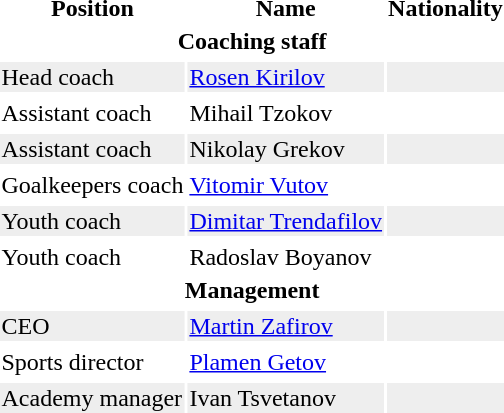<table class="toccolours">
<tr>
<th bgcolor=>Position</th>
<th bgcolor=>Name</th>
<th bgcolor=>Nationality</th>
</tr>
<tr>
<th colspan="3">Coaching staff</th>
</tr>
<tr>
</tr>
<tr style="background:#eee;">
<td>Head coach</td>
<td><a href='#'>Rosen Kirilov</a></td>
<td></td>
</tr>
<tr>
</tr>
<tr>
<td>Assistant coach</td>
<td>Mihail Tzokov</td>
<td></td>
</tr>
<tr>
</tr>
<tr style="background:#eee;">
<td>Assistant coach</td>
<td>Nikolay Grekov</td>
<td></td>
</tr>
<tr>
</tr>
<tr>
<td>Goalkeepers coach</td>
<td><a href='#'>Vitomir Vutov</a></td>
<td></td>
</tr>
<tr>
</tr>
<tr style="background:#eee;">
<td>Youth coach</td>
<td><a href='#'>Dimitar Trendafilov</a></td>
<td></td>
</tr>
<tr>
</tr>
<tr>
<td>Youth coach</td>
<td>Radoslav Boyanov</td>
<td></td>
</tr>
<tr>
<th colspan="3">Management</th>
</tr>
<tr>
</tr>
<tr style="background:#eee;">
<td>CEO</td>
<td><a href='#'>Martin Zafirov</a></td>
<td></td>
</tr>
<tr>
</tr>
<tr>
<td>Sports director</td>
<td><a href='#'>Plamen Getov</a></td>
<td></td>
</tr>
<tr>
</tr>
<tr style="background:#eee;">
<td>Academy manager</td>
<td>Ivan Tsvetanov</td>
<td></td>
</tr>
<tr>
</tr>
</table>
